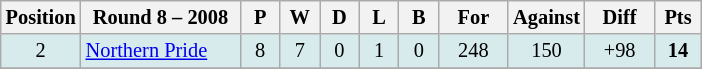<table class="wikitable" style="text-align:center; font-size:85%;">
<tr>
<th width=40 abbr="Position">Position</th>
<th width=100>Round 8 – 2008</th>
<th width=20 abbr="Played">P</th>
<th width=20 abbr="Won">W</th>
<th width=20 abbr="Drawn">D</th>
<th width=20 abbr="Lost">L</th>
<th width=20 abbr="Bye">B</th>
<th width=40 abbr="Points for">For</th>
<th width=40 abbr="Points against">Against</th>
<th width=40 abbr="Points difference">Diff</th>
<th width=25 abbr="Points">Pts</th>
</tr>
<tr style="background: #d7ebed;">
<td>2</td>
<td style="text-align:left;"> <a href='#'>Northern Pride</a></td>
<td>8</td>
<td>7</td>
<td>0</td>
<td>1</td>
<td>0</td>
<td>248</td>
<td>150</td>
<td>+98</td>
<td><strong>14</strong></td>
</tr>
<tr>
</tr>
</table>
